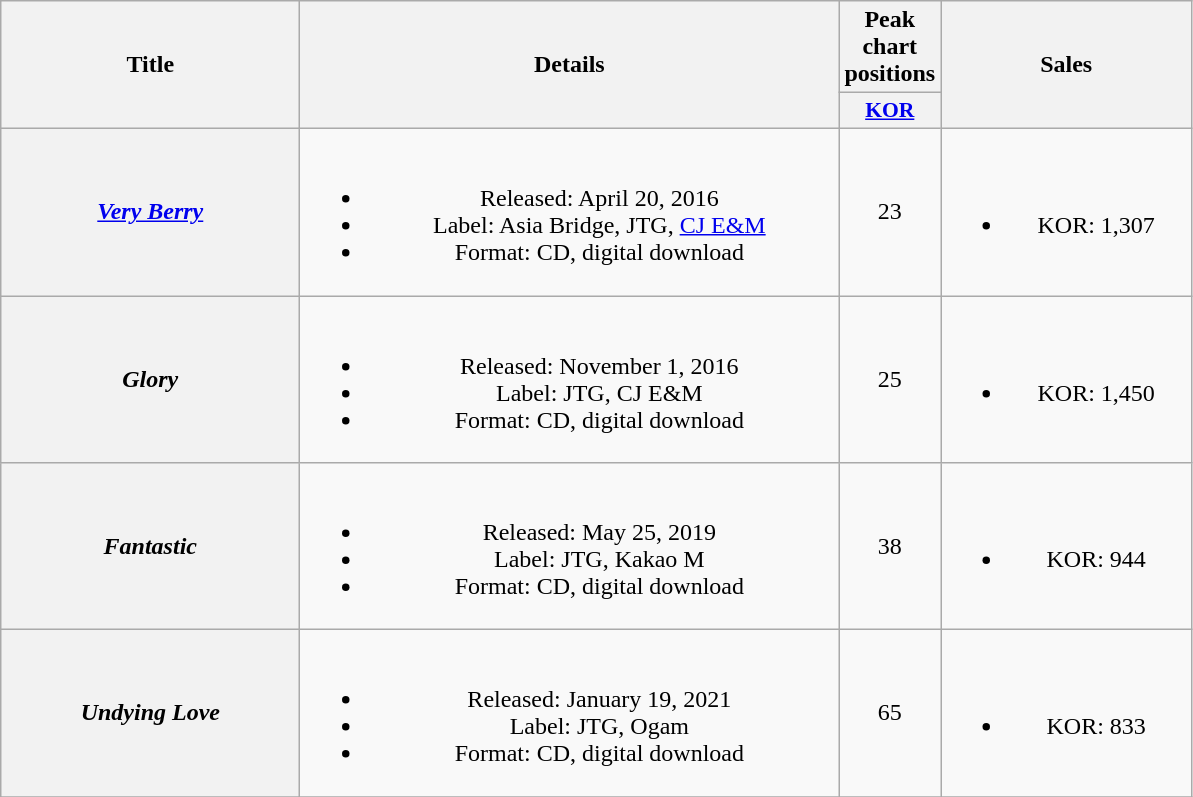<table class="wikitable plainrowheaders" style="text-align:center;">
<tr>
<th rowspan="2" style="width:12em;">Title</th>
<th rowspan="2" style="width:22em;">Details</th>
<th colspan="1">Peak chart positions</th>
<th rowspan="2" style="width:10em;">Sales</th>
</tr>
<tr>
<th scope="col" style="width:3em;font-size:90%;"><a href='#'>KOR</a><br></th>
</tr>
<tr>
<th scope="row"><em><a href='#'>Very Berry</a></em></th>
<td><br><ul><li>Released: April 20, 2016</li><li>Label: Asia Bridge, JTG, <a href='#'>CJ E&M</a></li><li>Format: CD, digital download</li></ul></td>
<td>23</td>
<td><br><ul><li>KOR: 1,307</li></ul></td>
</tr>
<tr>
<th scope="row"><em>Glory</em></th>
<td><br><ul><li>Released: November 1, 2016</li><li>Label: JTG, CJ E&M</li><li>Format: CD, digital download</li></ul></td>
<td>25</td>
<td><br><ul><li>KOR: 1,450</li></ul></td>
</tr>
<tr>
<th scope="row"><em>Fantastic</em></th>
<td><br><ul><li>Released: May 25, 2019</li><li>Label: JTG, Kakao M</li><li>Format: CD, digital download</li></ul></td>
<td>38</td>
<td><br><ul><li>KOR: 944</li></ul></td>
</tr>
<tr>
<th scope="row"><em>Undying Love</em></th>
<td><br><ul><li>Released: January 19, 2021</li><li>Label: JTG, Ogam</li><li>Format: CD, digital download</li></ul></td>
<td>65</td>
<td><br><ul><li>KOR: 833</li></ul></td>
</tr>
<tr>
</tr>
</table>
